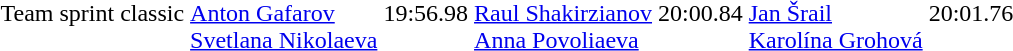<table>
<tr>
<td>Team sprint classic<br></td>
<td><br><a href='#'>Anton Gafarov</a><br><a href='#'>Svetlana Nikolaeva</a></td>
<td>19:56.98</td>
<td><br><a href='#'>Raul Shakirzianov</a><br><a href='#'>Anna Povoliaeva</a></td>
<td>20:00.84</td>
<td><br><a href='#'>Jan Šrail</a><br><a href='#'>Karolína Grohová</a></td>
<td>20:01.76</td>
</tr>
</table>
